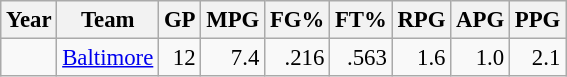<table class="wikitable sortable" style="font-size:95%; text-align:right;">
<tr>
<th>Year</th>
<th>Team</th>
<th>GP</th>
<th>MPG</th>
<th>FG%</th>
<th>FT%</th>
<th>RPG</th>
<th>APG</th>
<th>PPG</th>
</tr>
<tr>
<td style="text-align:left;"></td>
<td style="text-align:left;"><a href='#'>Baltimore</a></td>
<td>12</td>
<td>7.4</td>
<td>.216</td>
<td>.563</td>
<td>1.6</td>
<td>1.0</td>
<td>2.1</td>
</tr>
</table>
